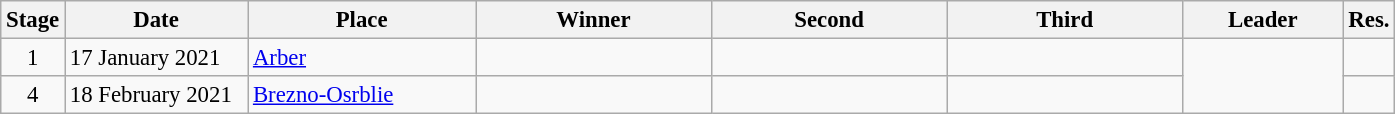<table class="wikitable" style="font-size:95%;">
<tr>
<th width="20">Stage</th>
<th width="115">Date</th>
<th width="145">Place</th>
<th width="150">Winner</th>
<th width="150">Second</th>
<th width="150">Third</th>
<th width="100">Leader <br> </th>
<th width="10">Res.</th>
</tr>
<tr>
<td align=center>1</td>
<td>17 January 2021</td>
<td> <a href='#'>Arber</a></td>
<td></td>
<td></td>
<td></td>
<td rowspan=2></td>
<td></td>
</tr>
<tr>
<td align=center>4</td>
<td>18 February 2021</td>
<td> <a href='#'>Brezno-Osrblie</a></td>
<td></td>
<td></td>
<td></td>
<td></td>
</tr>
</table>
